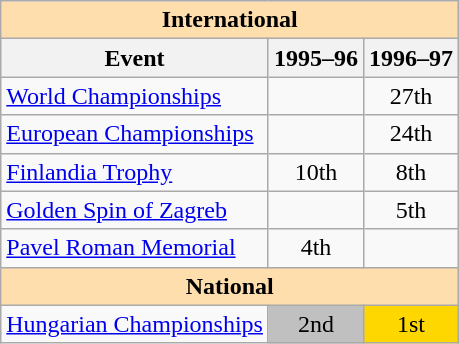<table class="wikitable" style="text-align:center">
<tr>
<th style="background-color: #ffdead; " colspan=3 align=center>International</th>
</tr>
<tr>
<th>Event</th>
<th>1995–96</th>
<th>1996–97</th>
</tr>
<tr>
<td align=left><a href='#'>World Championships</a></td>
<td></td>
<td>27th</td>
</tr>
<tr>
<td align=left><a href='#'>European Championships</a></td>
<td></td>
<td>24th</td>
</tr>
<tr>
<td align=left><a href='#'>Finlandia Trophy</a></td>
<td>10th</td>
<td>8th</td>
</tr>
<tr>
<td align=left><a href='#'>Golden Spin of Zagreb</a></td>
<td></td>
<td>5th</td>
</tr>
<tr>
<td align=left><a href='#'>Pavel Roman Memorial</a></td>
<td>4th</td>
<td></td>
</tr>
<tr>
<th style="background-color: #ffdead; " colspan=3 align=center>National</th>
</tr>
<tr>
<td align=left><a href='#'>Hungarian Championships</a></td>
<td bgcolor=silver>2nd</td>
<td bgcolor=gold>1st</td>
</tr>
</table>
